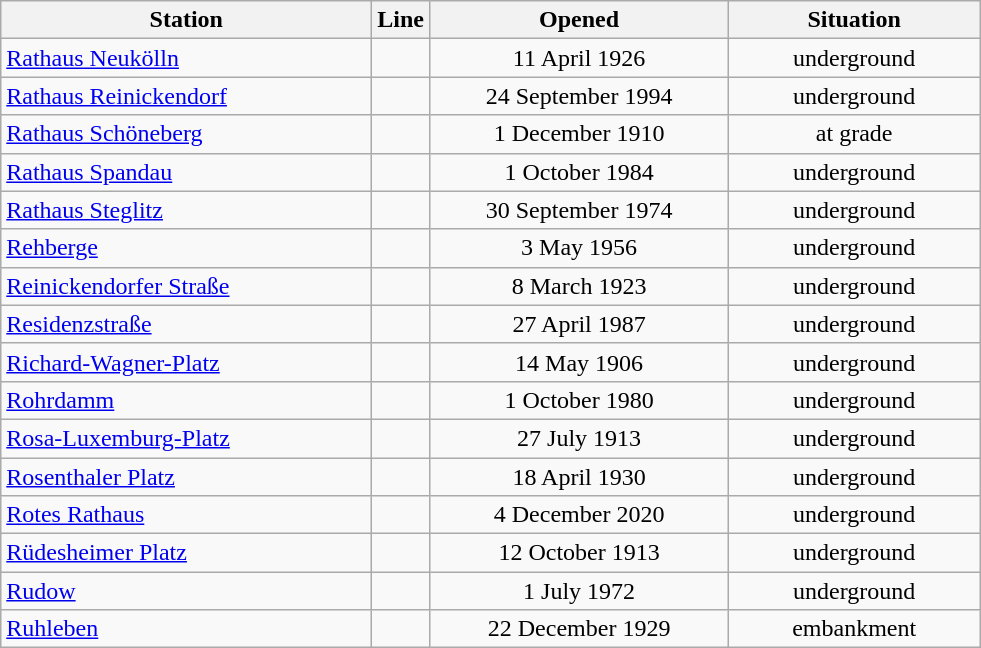<table class="wikitable" style="text-align:center">
<tr>
<th style="width:15em">Station</th>
<th>Line</th>
<th style="width:12em">Opened</th>
<th style="width:10em">Situation</th>
</tr>
<tr>
<td align="left"><a href='#'>Rathaus Neukölln</a></td>
<td></td>
<td>11 April 1926</td>
<td>underground</td>
</tr>
<tr>
<td align="left"><a href='#'>Rathaus Reinickendorf</a></td>
<td></td>
<td>24 September 1994</td>
<td>underground</td>
</tr>
<tr>
<td align="left"><a href='#'>Rathaus Schöneberg</a></td>
<td></td>
<td>1 December 1910</td>
<td>at grade</td>
</tr>
<tr>
<td align="left"><a href='#'>Rathaus Spandau</a></td>
<td></td>
<td>1 October 1984</td>
<td>underground</td>
</tr>
<tr>
<td align="left"><a href='#'>Rathaus Steglitz</a></td>
<td></td>
<td>30 September 1974</td>
<td>underground</td>
</tr>
<tr>
<td align="left"><a href='#'>Rehberge</a></td>
<td></td>
<td>3 May 1956</td>
<td>underground</td>
</tr>
<tr>
<td align="left"><a href='#'>Reinickendorfer Straße</a></td>
<td></td>
<td>8 March 1923</td>
<td>underground</td>
</tr>
<tr>
<td align="left"><a href='#'>Residenzstraße</a></td>
<td></td>
<td>27 April 1987</td>
<td>underground</td>
</tr>
<tr>
<td align="left"><a href='#'>Richard-Wagner-Platz</a></td>
<td></td>
<td>14 May 1906</td>
<td>underground</td>
</tr>
<tr>
<td align="left"><a href='#'>Rohrdamm</a></td>
<td></td>
<td>1 October 1980</td>
<td>underground</td>
</tr>
<tr>
<td align="left"><a href='#'>Rosa-Luxemburg-Platz</a></td>
<td></td>
<td>27 July 1913</td>
<td>underground</td>
</tr>
<tr>
<td align="left"><a href='#'>Rosenthaler Platz</a></td>
<td></td>
<td>18 April 1930</td>
<td>underground</td>
</tr>
<tr>
<td align="left"><a href='#'>Rotes Rathaus</a></td>
<td></td>
<td>4 December 2020</td>
<td>underground</td>
</tr>
<tr>
<td align="left"><a href='#'>Rüdesheimer Platz</a></td>
<td></td>
<td>12 October 1913</td>
<td>underground</td>
</tr>
<tr>
<td align="left"><a href='#'>Rudow</a></td>
<td></td>
<td>1 July 1972</td>
<td>underground</td>
</tr>
<tr>
<td align="left"><a href='#'>Ruhleben</a></td>
<td></td>
<td>22 December 1929</td>
<td>embankment</td>
</tr>
</table>
